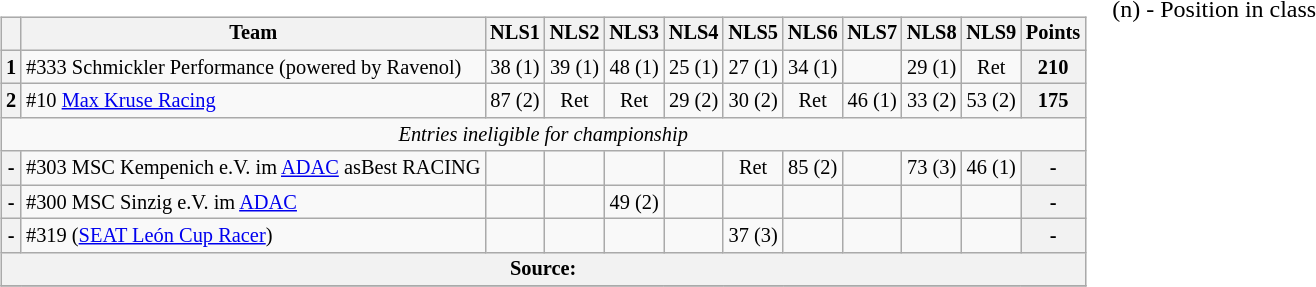<table>
<tr>
<td valign="top"><br><table class="wikitable" style="font-size:85%; text-align:center;">
<tr>
<th></th>
<th>Team</th>
<th>NLS1</th>
<th>NLS2</th>
<th>NLS3</th>
<th>NLS4</th>
<th>NLS5</th>
<th>NLS6</th>
<th>NLS7</th>
<th>NLS8</th>
<th>NLS9</th>
<th>Points</th>
</tr>
<tr>
<th>1</th>
<td align=left> #333 Schmickler Performance (powered by Ravenol)</td>
<td> 38 (1)</td>
<td> 39 (1)</td>
<td> 48 (1)</td>
<td> 25 (1)</td>
<td> 27 (1)</td>
<td> 34 (1)</td>
<td></td>
<td> 29 (1)</td>
<td> Ret</td>
<th>210</th>
</tr>
<tr>
<th>2</th>
<td align=left> #10 <a href='#'>Max Kruse Racing</a></td>
<td> 87 (2)</td>
<td> Ret</td>
<td> Ret</td>
<td> 29 (2)</td>
<td> 30 (2)</td>
<td> Ret</td>
<td> 46 (1)</td>
<td> 33 (2)</td>
<td> 53 (2)</td>
<th>175</th>
</tr>
<tr>
<td colspan=12><em>Entries ineligible for championship</em></td>
</tr>
<tr>
<th>-</th>
<td align=left> #303 MSC Kempenich e.V. im <a href='#'>ADAC</a> asBest RACING</td>
<td></td>
<td></td>
<td></td>
<td></td>
<td> Ret</td>
<td> 85 (2)</td>
<td></td>
<td> 73 (3)</td>
<td> 46 (1)</td>
<th>-</th>
</tr>
<tr>
<th>-</th>
<td align=left> #300 MSC Sinzig e.V. im <a href='#'>ADAC</a></td>
<td></td>
<td></td>
<td> 49 (2)</td>
<td></td>
<td></td>
<td></td>
<td></td>
<td></td>
<td></td>
<th>-</th>
</tr>
<tr>
<th>-</th>
<td align=left> #319 (<a href='#'>SEAT León Cup Racer</a>)</td>
<td></td>
<td></td>
<td></td>
<td></td>
<td> 37 (3)</td>
<td></td>
<td></td>
<td></td>
<td></td>
<th>-</th>
</tr>
<tr>
<th colspan="13">Source: </th>
</tr>
<tr>
</tr>
</table>
</td>
<td valign="top"><br>
<span>(n) - Position in class</span></td>
</tr>
</table>
